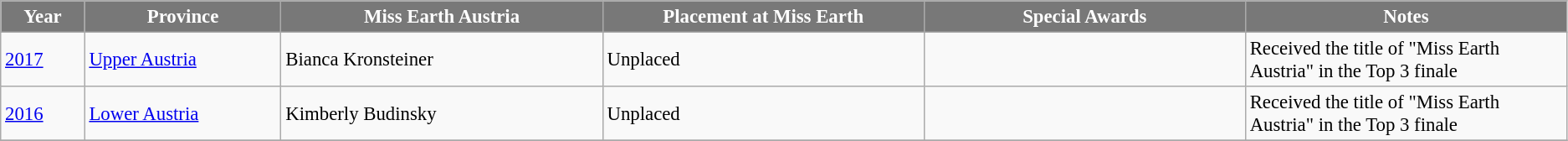<table class="wikitable " style="font-size: 95%;">
<tr>
<th width="60" style="background-color:#787878;color:#FFFFFF;">Year</th>
<th width="150" style="background-color:#787878;color:#FFFFFF;">Province</th>
<th width="250" style="background-color:#787878;color:#FFFFFF;">Miss Earth Austria</th>
<th width="250" style="background-color:#787878;color:#FFFFFF;">Placement at Miss Earth</th>
<th width="250" style="background-color:#787878;color:#FFFFFF;">Special Awards</th>
<th width="250" style="background-color:#787878;color:#FFFFFF;">Notes</th>
</tr>
<tr>
<td><a href='#'>2017</a></td>
<td><a href='#'>Upper Austria</a></td>
<td>Bianca Kronsteiner</td>
<td>Unplaced</td>
<td></td>
<td>Received the title of "Miss Earth Austria" in the Top 3 finale</td>
</tr>
<tr>
<td><a href='#'>2016</a></td>
<td><a href='#'>Lower Austria</a></td>
<td>Kimberly Budinsky</td>
<td>Unplaced</td>
<td></td>
<td>Received the title of "Miss Earth Austria" in the Top 3 finale</td>
</tr>
<tr>
</tr>
</table>
